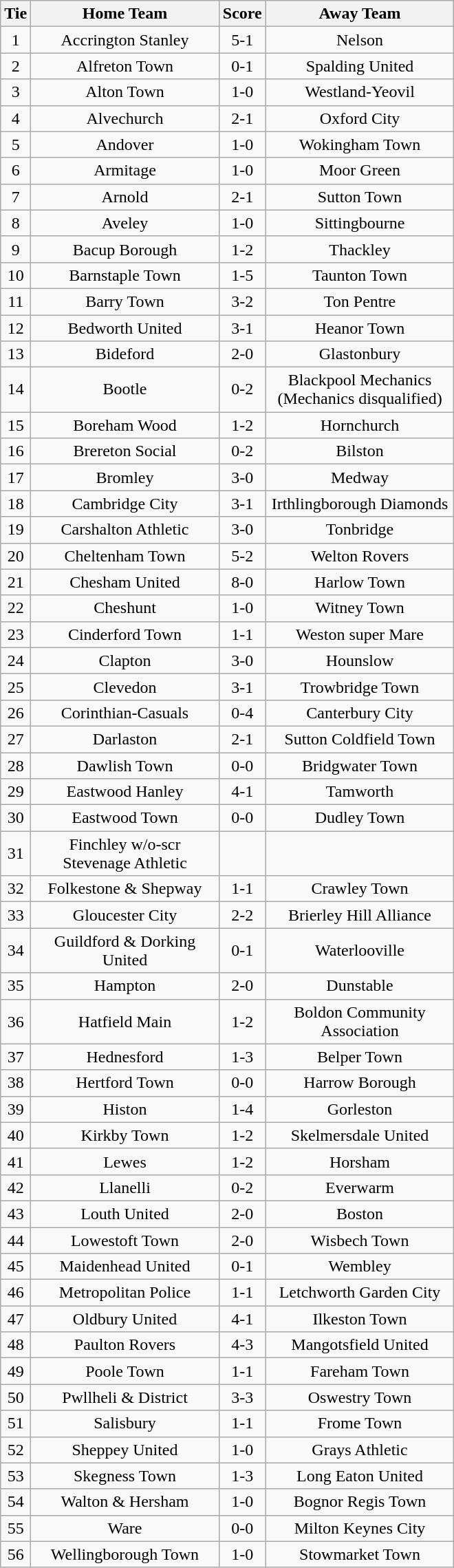<table class="wikitable" style="text-align:center;">
<tr>
<th width=20>Tie</th>
<th width=175>Home Team</th>
<th width=20>Score</th>
<th width=175>Away Team</th>
</tr>
<tr>
<td>1</td>
<td>Accrington Stanley</td>
<td>5-1</td>
<td>Nelson</td>
</tr>
<tr>
<td>2</td>
<td>Alfreton Town</td>
<td>0-1</td>
<td>Spalding United</td>
</tr>
<tr>
<td>3</td>
<td>Alton Town</td>
<td>1-0</td>
<td>Westland-Yeovil</td>
</tr>
<tr>
<td>4</td>
<td>Alvechurch</td>
<td>2-1</td>
<td>Oxford City</td>
</tr>
<tr>
<td>5</td>
<td>Andover</td>
<td>1-0</td>
<td>Wokingham Town</td>
</tr>
<tr>
<td>6</td>
<td>Armitage</td>
<td>1-0</td>
<td>Moor Green</td>
</tr>
<tr>
<td>7</td>
<td>Arnold</td>
<td>2-1</td>
<td>Sutton Town</td>
</tr>
<tr>
<td>8</td>
<td>Aveley</td>
<td>1-0</td>
<td>Sittingbourne</td>
</tr>
<tr>
<td>9</td>
<td>Bacup Borough</td>
<td>1-2</td>
<td>Thackley</td>
</tr>
<tr>
<td>10</td>
<td>Barnstaple Town</td>
<td>1-5</td>
<td>Taunton Town</td>
</tr>
<tr>
<td>11</td>
<td>Barry Town</td>
<td>3-2</td>
<td>Ton Pentre</td>
</tr>
<tr>
<td>12</td>
<td>Bedworth United</td>
<td>3-1</td>
<td>Heanor Town</td>
</tr>
<tr>
<td>13</td>
<td>Bideford</td>
<td>2-0</td>
<td>Glastonbury</td>
</tr>
<tr>
<td>14</td>
<td>Bootle</td>
<td>0-2</td>
<td>Blackpool Mechanics (Mechanics disqualified)</td>
</tr>
<tr>
<td>15</td>
<td>Boreham Wood</td>
<td>1-2</td>
<td>Hornchurch</td>
</tr>
<tr>
<td>16</td>
<td>Brereton Social</td>
<td>0-2</td>
<td>Bilston</td>
</tr>
<tr>
<td>17</td>
<td>Bromley</td>
<td>3-0</td>
<td>Medway</td>
</tr>
<tr>
<td>18</td>
<td>Cambridge City</td>
<td>3-1</td>
<td>Irthlingborough Diamonds</td>
</tr>
<tr>
<td>19</td>
<td>Carshalton Athletic</td>
<td>3-0</td>
<td>Tonbridge</td>
</tr>
<tr>
<td>20</td>
<td>Cheltenham Town</td>
<td>5-2</td>
<td>Welton Rovers</td>
</tr>
<tr>
<td>21</td>
<td>Chesham United</td>
<td>8-0</td>
<td>Harlow Town</td>
</tr>
<tr>
<td>22</td>
<td>Cheshunt</td>
<td>1-0</td>
<td>Witney Town</td>
</tr>
<tr>
<td>23</td>
<td>Cinderford Town</td>
<td>1-1</td>
<td>Weston super Mare</td>
</tr>
<tr>
<td>24</td>
<td>Clapton</td>
<td>3-0</td>
<td>Hounslow</td>
</tr>
<tr>
<td>25</td>
<td>Clevedon</td>
<td>3-1</td>
<td>Trowbridge Town</td>
</tr>
<tr>
<td>26</td>
<td>Corinthian-Casuals</td>
<td>0-4</td>
<td>Canterbury City</td>
</tr>
<tr>
<td>27</td>
<td>Darlaston</td>
<td>2-1</td>
<td>Sutton Coldfield Town</td>
</tr>
<tr>
<td>28</td>
<td>Dawlish Town</td>
<td>0-0</td>
<td>Bridgwater Town</td>
</tr>
<tr>
<td>29</td>
<td>Eastwood Hanley</td>
<td>4-1</td>
<td>Tamworth</td>
</tr>
<tr>
<td>30</td>
<td>Eastwood Town</td>
<td>0-0</td>
<td>Dudley Town</td>
</tr>
<tr>
<td>31</td>
<td>Finchley w/o-scr Stevenage Athletic</td>
<td></td>
<td></td>
</tr>
<tr>
<td>32</td>
<td>Folkestone & Shepway</td>
<td>1-1</td>
<td>Crawley Town</td>
</tr>
<tr>
<td>33</td>
<td>Gloucester City</td>
<td>2-2</td>
<td>Brierley Hill Alliance</td>
</tr>
<tr>
<td>34</td>
<td>Guildford & Dorking United</td>
<td>0-1</td>
<td>Waterlooville</td>
</tr>
<tr>
<td>35</td>
<td>Hampton</td>
<td>2-0</td>
<td>Dunstable</td>
</tr>
<tr>
<td>36</td>
<td>Hatfield Main</td>
<td>1-2</td>
<td>Boldon Community Association</td>
</tr>
<tr>
<td>37</td>
<td>Hednesford</td>
<td>1-3</td>
<td>Belper Town</td>
</tr>
<tr>
<td>38</td>
<td>Hertford Town</td>
<td>0-0</td>
<td>Harrow Borough</td>
</tr>
<tr>
<td>39</td>
<td>Histon</td>
<td>1-4</td>
<td>Gorleston</td>
</tr>
<tr>
<td>40</td>
<td>Kirkby Town</td>
<td>1-2</td>
<td>Skelmersdale United</td>
</tr>
<tr>
<td>41</td>
<td>Lewes</td>
<td>1-2</td>
<td>Horsham</td>
</tr>
<tr>
<td>42</td>
<td>Llanelli</td>
<td>0-2</td>
<td>Everwarm</td>
</tr>
<tr>
<td>43</td>
<td>Louth United</td>
<td>2-0</td>
<td>Boston</td>
</tr>
<tr>
<td>44</td>
<td>Lowestoft Town</td>
<td>2-0</td>
<td>Wisbech Town</td>
</tr>
<tr>
<td>45</td>
<td>Maidenhead United</td>
<td>0-1</td>
<td>Wembley</td>
</tr>
<tr>
<td>46</td>
<td>Metropolitan Police</td>
<td>1-1</td>
<td>Letchworth Garden City</td>
</tr>
<tr>
<td>47</td>
<td>Oldbury United</td>
<td>4-1</td>
<td>Ilkeston Town</td>
</tr>
<tr>
<td>48</td>
<td>Paulton Rovers</td>
<td>4-3</td>
<td>Mangotsfield United</td>
</tr>
<tr>
<td>49</td>
<td>Poole Town</td>
<td>1-1</td>
<td>Fareham Town</td>
</tr>
<tr>
<td>50</td>
<td>Pwllheli & District</td>
<td>3-3</td>
<td>Oswestry Town</td>
</tr>
<tr>
<td>51</td>
<td>Salisbury</td>
<td>1-1</td>
<td>Frome Town</td>
</tr>
<tr>
<td>52</td>
<td>Sheppey United</td>
<td>1-0</td>
<td>Grays Athletic</td>
</tr>
<tr>
<td>53</td>
<td>Skegness Town</td>
<td>1-3</td>
<td>Long Eaton United</td>
</tr>
<tr>
<td>54</td>
<td>Walton & Hersham</td>
<td>1-0</td>
<td>Bognor Regis Town</td>
</tr>
<tr>
<td>55</td>
<td>Ware</td>
<td>0-0</td>
<td>Milton Keynes City</td>
</tr>
<tr>
<td>56</td>
<td>Wellingborough Town</td>
<td>1-0</td>
<td>Stowmarket Town</td>
</tr>
</table>
